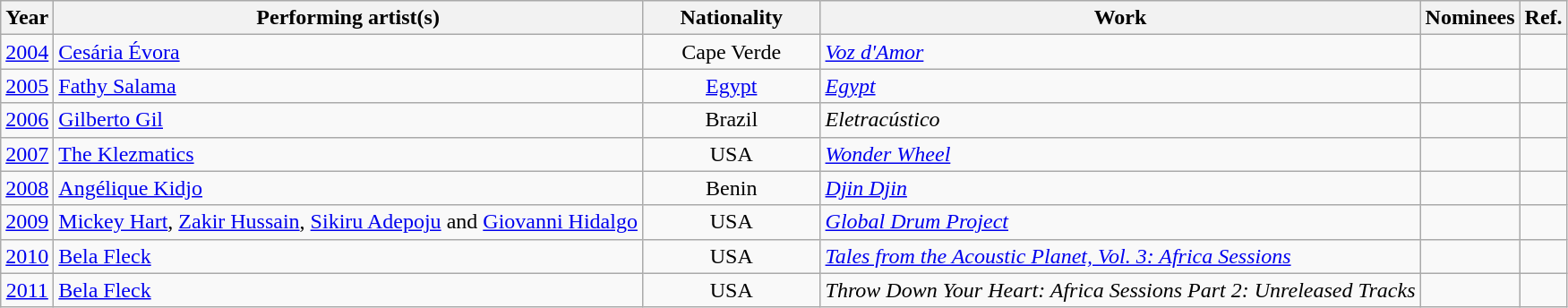<table class="wikitable sortable">
<tr>
<th bgcolor="#efefef">Year</th>
<th bgcolor="#efefef">Performing artist(s)</th>
<th bgcolor="#efefef" width=125px>Nationality</th>
<th bgcolor="#efefef">Work</th>
<th bgcolor="#efefef" class=unsortable>Nominees</th>
<th bgcolor="#efefef" class=unsortable>Ref.</th>
</tr>
<tr>
<td align="center"><a href='#'>2004</a></td>
<td><a href='#'>Cesária Évora</a></td>
<td align="center">Cape Verde</td>
<td><em><a href='#'>Voz d'Amor</a></em></td>
<td></td>
<td align="center"></td>
</tr>
<tr>
<td align="center"><a href='#'>2005</a></td>
<td><a href='#'>Fathy Salama</a></td>
<td align="center"><a href='#'>Egypt</a></td>
<td><em><a href='#'>Egypt</a></em></td>
<td></td>
<td align="center"></td>
</tr>
<tr>
<td align="center"><a href='#'>2006</a></td>
<td><a href='#'>Gilberto Gil</a></td>
<td align="center">Brazil</td>
<td><em>Eletracústico</em></td>
<td></td>
<td align="center"></td>
</tr>
<tr>
<td align="center"><a href='#'>2007</a></td>
<td><a href='#'>The Klezmatics</a></td>
<td align="center">USA</td>
<td><em><a href='#'>Wonder Wheel</a></em></td>
<td></td>
<td align="center"></td>
</tr>
<tr>
<td align="center"><a href='#'>2008</a></td>
<td><a href='#'>Angélique Kidjo</a></td>
<td align="center">Benin</td>
<td><em><a href='#'>Djin Djin</a></em></td>
<td></td>
<td align="center"></td>
</tr>
<tr>
<td align="center"><a href='#'>2009</a></td>
<td><a href='#'>Mickey Hart</a>, <a href='#'>Zakir Hussain</a>, <a href='#'>Sikiru Adepoju</a> and <a href='#'>Giovanni Hidalgo</a></td>
<td align="center">USA</td>
<td><em><a href='#'>Global Drum Project</a></em></td>
<td></td>
<td align="center"></td>
</tr>
<tr>
<td align="center"><a href='#'>2010</a></td>
<td><a href='#'>Bela Fleck</a></td>
<td align="center">USA</td>
<td><em><a href='#'>Tales from the Acoustic Planet, Vol. 3: Africa Sessions</a></em></td>
<td></td>
<td align="center"></td>
</tr>
<tr>
<td align="center"><a href='#'>2011</a></td>
<td><a href='#'>Bela Fleck</a></td>
<td align="center">USA</td>
<td><em>Throw Down Your Heart: Africa Sessions Part 2: Unreleased Tracks</em></td>
<td></td>
<td align="center"></td>
</tr>
</table>
